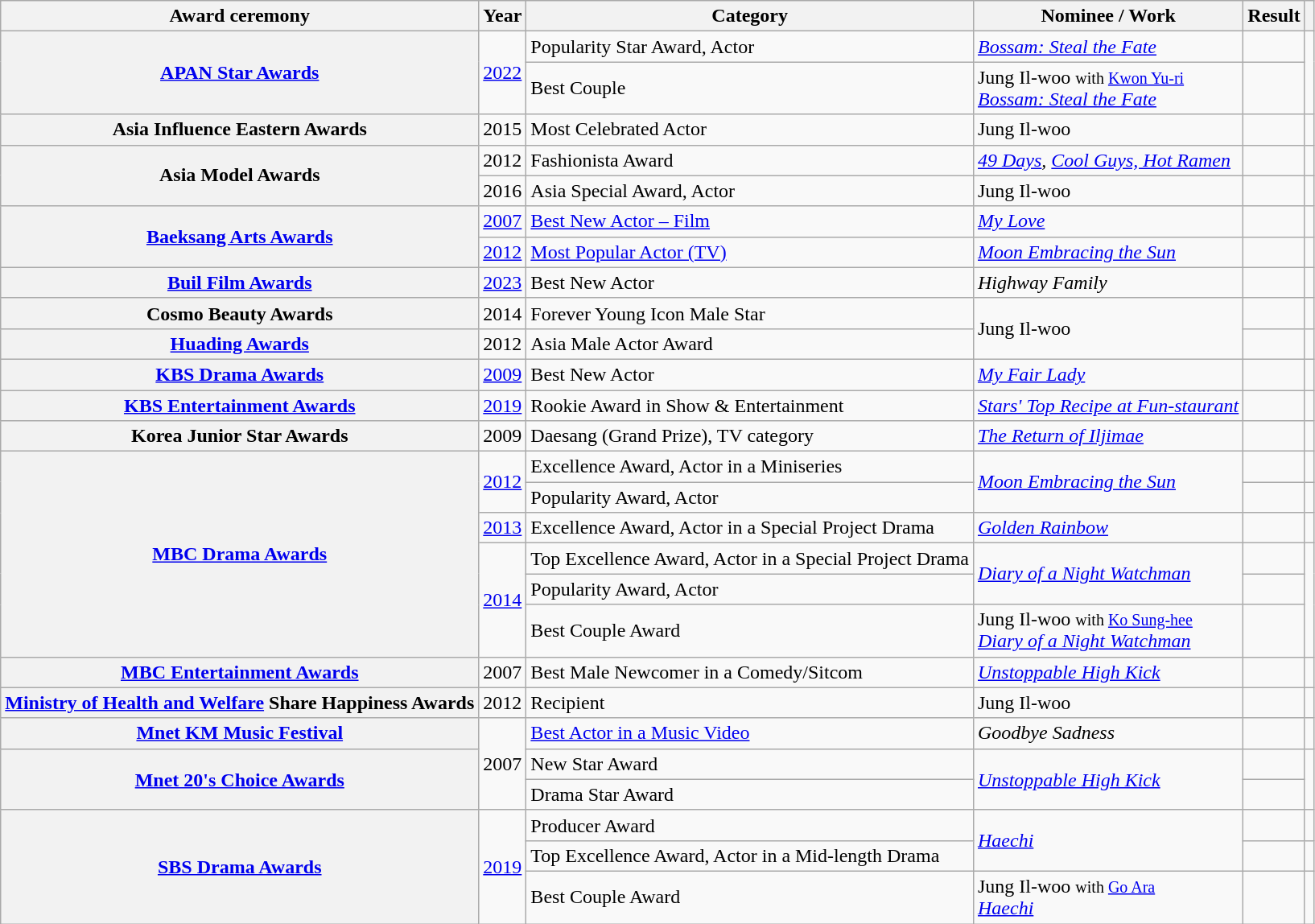<table class="wikitable plainrowheaders sortable">
<tr>
<th scope="col">Award ceremony</th>
<th scope="col">Year</th>
<th scope="col">Category</th>
<th scope="col">Nominee / Work</th>
<th scope="col">Result</th>
<th scope="col" class="unsortable"></th>
</tr>
<tr>
<th scope="row"  rowspan="2"><a href='#'>APAN Star Awards</a></th>
<td style="text-align:center" rowspan="2"><a href='#'>2022</a></td>
<td>Popularity Star Award, Actor</td>
<td><em><a href='#'>Bossam: Steal the Fate</a></em></td>
<td></td>
<td style="text-align:center" rowspan="2"></td>
</tr>
<tr>
<td>Best Couple</td>
<td>Jung Il-woo <small>with <a href='#'>Kwon Yu-ri</a></small><br><em><a href='#'>Bossam: Steal the Fate</a></em></td>
<td></td>
</tr>
<tr>
<th scope="row">Asia Influence Eastern Awards</th>
<td style="text-align:center" rowspan="1">2015</td>
<td>Most Celebrated Actor</td>
<td rowspan="1">Jung Il-woo</td>
<td></td>
<td style="text-align:center"></td>
</tr>
<tr>
<th scope="row"  rowspan="2">Asia Model Awards</th>
<td style="text-align:center">2012</td>
<td>Fashionista Award</td>
<td><em><a href='#'>49 Days</a>, <a href='#'>Cool Guys, Hot Ramen</a></em></td>
<td></td>
<td style="text-align:center"></td>
</tr>
<tr>
<td style="text-align:center">2016</td>
<td>Asia Special Award, Actor</td>
<td>Jung Il-woo</td>
<td></td>
<td style="text-align:center"></td>
</tr>
<tr>
<th scope="row"  rowspan="2"><a href='#'>Baeksang Arts Awards</a></th>
<td style="text-align:center"><a href='#'>2007</a></td>
<td><a href='#'>Best New Actor – Film</a></td>
<td><em><a href='#'>My Love</a></em></td>
<td></td>
<td></td>
</tr>
<tr>
<td style="text-align:center"><a href='#'>2012</a></td>
<td><a href='#'>Most Popular Actor (TV)</a></td>
<td><em><a href='#'>Moon Embracing the Sun</a></em></td>
<td></td>
<td></td>
</tr>
<tr>
<th scope="row"><a href='#'>Buil Film Awards</a></th>
<td style="text-align:center"><a href='#'>2023</a></td>
<td>Best New Actor</td>
<td><em>Highway Family</em></td>
<td></td>
<td style="text-align:center"></td>
</tr>
<tr>
<th scope="row">Cosmo Beauty Awards</th>
<td style="text-align:center">2014</td>
<td>Forever Young Icon Male Star</td>
<td rowspan="2">Jung Il-woo</td>
<td></td>
<td style="text-align:center"></td>
</tr>
<tr>
<th scope="row"><a href='#'>Huading Awards</a></th>
<td style="text-align:center">2012</td>
<td>Asia Male Actor Award</td>
<td></td>
<td style="text-align:center"></td>
</tr>
<tr>
<th scope="row"><a href='#'>KBS Drama Awards</a></th>
<td style="text-align:center"><a href='#'>2009</a></td>
<td>Best New Actor</td>
<td><em><a href='#'>My Fair Lady</a></em></td>
<td></td>
<td></td>
</tr>
<tr>
<th scope="row"><a href='#'>KBS Entertainment Awards</a></th>
<td style="text-align:center"><a href='#'>2019</a></td>
<td>Rookie Award in Show & Entertainment</td>
<td><em><a href='#'>Stars' Top Recipe at Fun-staurant</a></em></td>
<td></td>
<td></td>
</tr>
<tr>
<th scope="row">Korea Junior Star Awards</th>
<td style="text-align:center">2009</td>
<td>Daesang (Grand Prize), TV category</td>
<td><em><a href='#'>The Return of Iljimae</a></em></td>
<td></td>
<td style="text-align:center"></td>
</tr>
<tr>
<th scope="row"  rowspan="6"><a href='#'>MBC Drama Awards</a></th>
<td style="text-align:center" rowspan=2><a href='#'>2012</a></td>
<td>Excellence Award, Actor in a Miniseries</td>
<td rowspan=2><em><a href='#'>Moon Embracing the Sun</a></em></td>
<td></td>
<td></td>
</tr>
<tr>
<td>Popularity Award, Actor</td>
<td></td>
<td></td>
</tr>
<tr>
<td style="text-align:center"><a href='#'>2013</a></td>
<td>Excellence Award, Actor in a Special Project Drama</td>
<td><em><a href='#'>Golden Rainbow</a></em></td>
<td></td>
<td></td>
</tr>
<tr>
<td style="text-align:center" rowspan=3><a href='#'>2014</a></td>
<td>Top Excellence Award, Actor in a Special Project Drama</td>
<td rowspan=2><em><a href='#'>Diary of a Night Watchman</a></em></td>
<td></td>
<td style="text-align:center" rowspan=3></td>
</tr>
<tr>
<td>Popularity Award, Actor</td>
<td></td>
</tr>
<tr>
<td>Best Couple Award</td>
<td>Jung Il-woo <small>with <a href='#'>Ko Sung-hee</a></small><br><em><a href='#'>Diary of a Night Watchman</a></em></td>
<td></td>
</tr>
<tr>
<th scope="row"><a href='#'>MBC Entertainment Awards</a></th>
<td style="text-align:center">2007</td>
<td>Best Male Newcomer in a Comedy/Sitcom</td>
<td><em><a href='#'>Unstoppable High Kick</a></em></td>
<td></td>
<td style="text-align:center"></td>
</tr>
<tr>
<th scope="row"><a href='#'>Ministry of Health and Welfare</a> Share Happiness Awards</th>
<td style="text-align:center">2012</td>
<td>Recipient</td>
<td>Jung Il-woo</td>
<td></td>
<td style="text-align:center"></td>
</tr>
<tr>
<th scope="row"><a href='#'>Mnet KM Music Festival</a></th>
<td style="text-align:center" rowspan="3">2007</td>
<td><a href='#'>Best Actor in a Music Video</a></td>
<td><em>Goodbye Sadness</em></td>
<td></td>
<td style="text-align:center"></td>
</tr>
<tr>
<th scope="row" rowspan=2><a href='#'>Mnet 20's Choice Awards</a></th>
<td>New Star Award</td>
<td rowspan=2><em><a href='#'>Unstoppable High Kick</a></em></td>
<td></td>
<td style="text-align:center" rowspan=2></td>
</tr>
<tr>
<td>Drama Star Award</td>
<td></td>
</tr>
<tr>
<th scope="row"  rowspan="3"><a href='#'>SBS Drama Awards</a></th>
<td style="text-align:center" rowspan=3><a href='#'>2019</a></td>
<td>Producer Award</td>
<td rowspan=2><em><a href='#'>Haechi</a></em></td>
<td></td>
<td style="text-align:center"></td>
</tr>
<tr>
<td>Top Excellence Award, Actor in a Mid-length Drama</td>
<td></td>
<td style="text-align:center"></td>
</tr>
<tr>
<td>Best Couple Award</td>
<td>Jung Il-woo <small>with <a href='#'>Go Ara</a></small><br><em><a href='#'>Haechi</a></em></td>
<td></td>
<td style="text-align:center"></td>
</tr>
</table>
